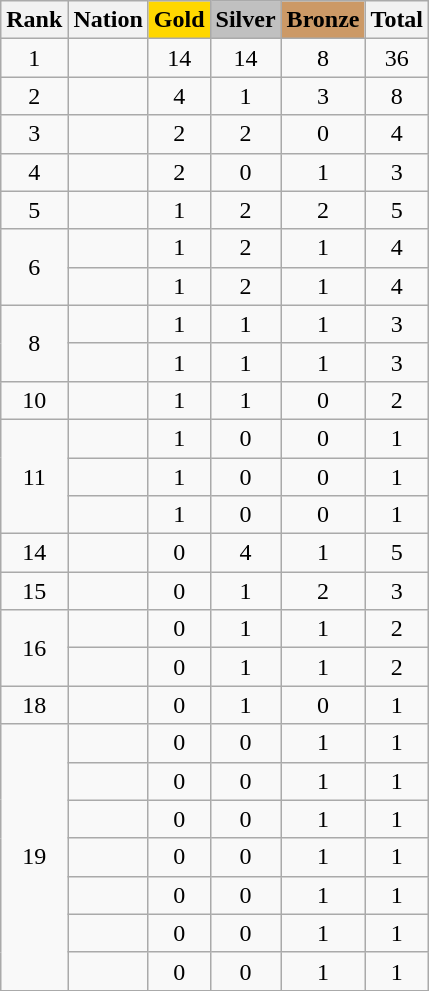<table class="wikitable sortable" style="text-align:center">
<tr>
<th>Rank</th>
<th>Nation</th>
<th style="background-color:gold">Gold</th>
<th style="background-color:silver">Silver</th>
<th style="background-color:#cc9966">Bronze</th>
<th>Total</th>
</tr>
<tr>
<td>1</td>
<td align=left></td>
<td>14</td>
<td>14</td>
<td>8</td>
<td>36</td>
</tr>
<tr>
<td>2</td>
<td align=left></td>
<td>4</td>
<td>1</td>
<td>3</td>
<td>8</td>
</tr>
<tr>
<td>3</td>
<td align=left></td>
<td>2</td>
<td>2</td>
<td>0</td>
<td>4</td>
</tr>
<tr>
<td>4</td>
<td align=left></td>
<td>2</td>
<td>0</td>
<td>1</td>
<td>3</td>
</tr>
<tr>
<td>5</td>
<td align=left></td>
<td>1</td>
<td>2</td>
<td>2</td>
<td>5</td>
</tr>
<tr>
<td rowspan="2">6</td>
<td align=left></td>
<td>1</td>
<td>2</td>
<td>1</td>
<td>4</td>
</tr>
<tr>
<td align="left"></td>
<td>1</td>
<td>2</td>
<td>1</td>
<td>4</td>
</tr>
<tr>
<td rowspan="2">8</td>
<td align="left"></td>
<td>1</td>
<td>1</td>
<td>1</td>
<td>3</td>
</tr>
<tr>
<td align=left></td>
<td>1</td>
<td>1</td>
<td>1</td>
<td>3</td>
</tr>
<tr>
<td>10</td>
<td align=left></td>
<td>1</td>
<td>1</td>
<td>0</td>
<td>2</td>
</tr>
<tr>
<td rowspan=3>11</td>
<td align=left></td>
<td>1</td>
<td>0</td>
<td>0</td>
<td>1</td>
</tr>
<tr>
<td align=left></td>
<td>1</td>
<td>0</td>
<td>0</td>
<td>1</td>
</tr>
<tr>
<td align=left></td>
<td>1</td>
<td>0</td>
<td>0</td>
<td>1</td>
</tr>
<tr>
<td>14</td>
<td align="left"></td>
<td>0</td>
<td>4</td>
<td>1</td>
<td>5</td>
</tr>
<tr>
<td>15</td>
<td align="left"></td>
<td>0</td>
<td>1</td>
<td>2</td>
<td>3</td>
</tr>
<tr>
<td rowspan=2>16</td>
<td align="left"></td>
<td>0</td>
<td>1</td>
<td>1</td>
<td>2</td>
</tr>
<tr>
<td align=left></td>
<td>0</td>
<td>1</td>
<td>1</td>
<td>2</td>
</tr>
<tr>
<td>18</td>
<td align="left"></td>
<td>0</td>
<td>1</td>
<td>0</td>
<td>1</td>
</tr>
<tr>
<td rowspan=7>19</td>
<td align="left"></td>
<td>0</td>
<td>0</td>
<td>1</td>
<td>1</td>
</tr>
<tr>
<td align=left></td>
<td>0</td>
<td>0</td>
<td>1</td>
<td>1</td>
</tr>
<tr>
<td align=left></td>
<td>0</td>
<td>0</td>
<td>1</td>
<td>1</td>
</tr>
<tr>
<td align=left></td>
<td>0</td>
<td>0</td>
<td>1</td>
<td>1</td>
</tr>
<tr>
<td align=left></td>
<td>0</td>
<td>0</td>
<td>1</td>
<td>1</td>
</tr>
<tr>
<td align=left></td>
<td>0</td>
<td>0</td>
<td>1</td>
<td>1</td>
</tr>
<tr>
<td align=left></td>
<td>0</td>
<td>0</td>
<td>1</td>
<td>1</td>
</tr>
<tr>
</tr>
</table>
